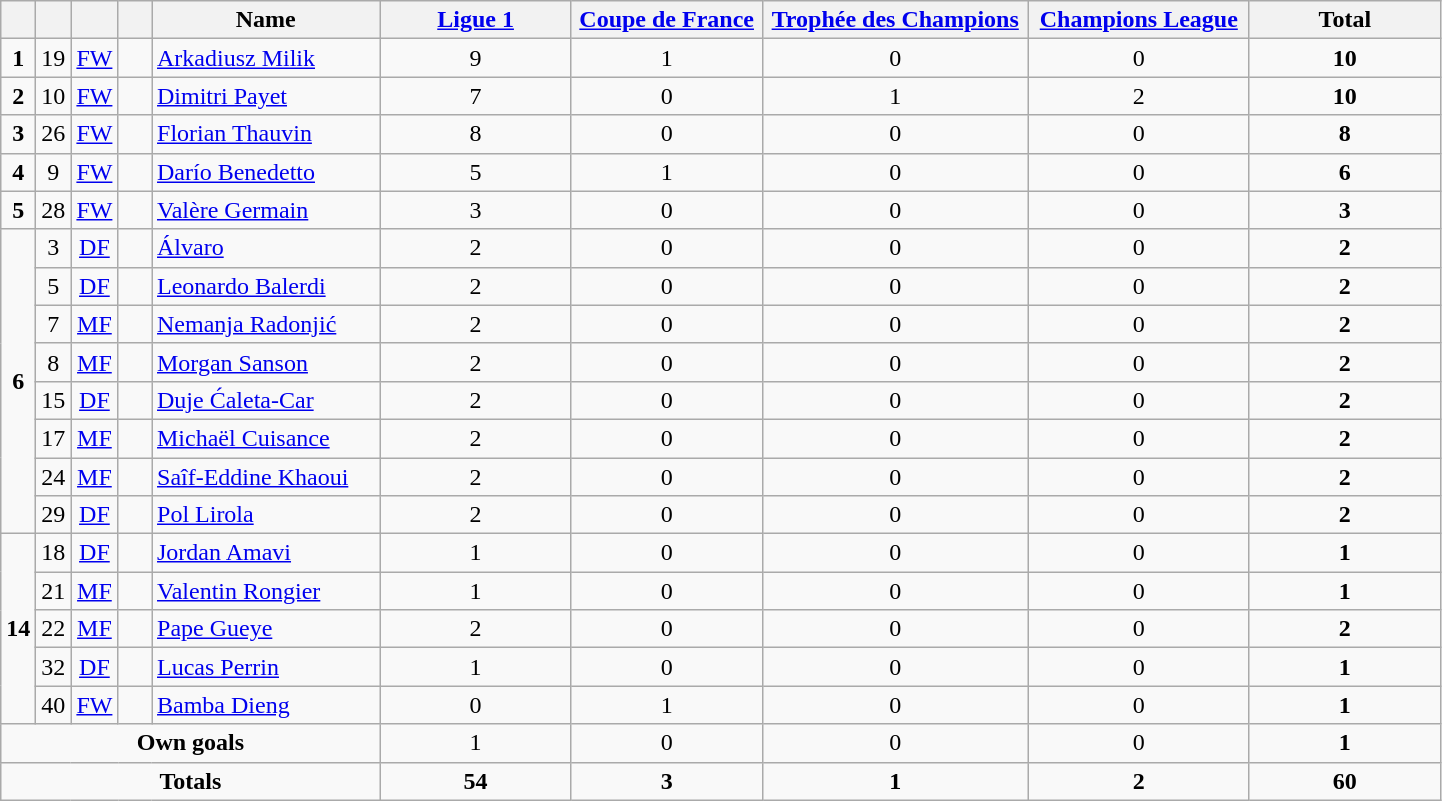<table class="wikitable" style="text-align:center">
<tr>
<th width=15></th>
<th width=15></th>
<th width=15></th>
<th width=15></th>
<th width=145>Name</th>
<th width=120><a href='#'>Ligue 1</a></th>
<th width=120><a href='#'>Coupe de France</a></th>
<th width=170><a href='#'>Trophée des Champions</a></th>
<th width=140><a href='#'>Champions League</a></th>
<th width=120>Total</th>
</tr>
<tr>
<td><strong>1</strong></td>
<td>19</td>
<td><a href='#'>FW</a></td>
<td></td>
<td align=left><a href='#'>Arkadiusz Milik</a></td>
<td>9</td>
<td>1</td>
<td>0</td>
<td>0</td>
<td><strong>10</strong></td>
</tr>
<tr>
<td><strong>2</strong></td>
<td>10</td>
<td><a href='#'>FW</a></td>
<td></td>
<td align=left><a href='#'>Dimitri Payet</a></td>
<td>7</td>
<td>0</td>
<td>1</td>
<td>2</td>
<td><strong>10</strong></td>
</tr>
<tr>
<td><strong>3</strong></td>
<td>26</td>
<td><a href='#'>FW</a></td>
<td></td>
<td align=left><a href='#'>Florian Thauvin</a></td>
<td>8</td>
<td>0</td>
<td>0</td>
<td>0</td>
<td><strong>8</strong></td>
</tr>
<tr>
<td><strong>4</strong></td>
<td>9</td>
<td><a href='#'>FW</a></td>
<td></td>
<td align=left><a href='#'>Darío Benedetto</a></td>
<td>5</td>
<td>1</td>
<td>0</td>
<td>0</td>
<td><strong>6</strong></td>
</tr>
<tr>
<td><strong>5</strong></td>
<td>28</td>
<td><a href='#'>FW</a></td>
<td></td>
<td align=left><a href='#'>Valère Germain</a></td>
<td>3</td>
<td>0</td>
<td>0</td>
<td>0</td>
<td><strong>3</strong></td>
</tr>
<tr>
<td rowspan=8><strong>6</strong></td>
<td>3</td>
<td><a href='#'>DF</a></td>
<td></td>
<td align=left><a href='#'>Álvaro</a></td>
<td>2</td>
<td>0</td>
<td>0</td>
<td>0</td>
<td><strong>2</strong></td>
</tr>
<tr>
<td>5</td>
<td><a href='#'>DF</a></td>
<td></td>
<td align=left><a href='#'>Leonardo Balerdi</a></td>
<td>2</td>
<td>0</td>
<td>0</td>
<td>0</td>
<td><strong>2</strong></td>
</tr>
<tr>
<td>7</td>
<td><a href='#'>MF</a></td>
<td></td>
<td align=left><a href='#'>Nemanja Radonjić</a></td>
<td>2</td>
<td>0</td>
<td>0</td>
<td>0</td>
<td><strong>2</strong></td>
</tr>
<tr>
<td>8</td>
<td><a href='#'>MF</a></td>
<td></td>
<td align=left><a href='#'>Morgan Sanson</a></td>
<td>2</td>
<td>0</td>
<td>0</td>
<td>0</td>
<td><strong>2</strong></td>
</tr>
<tr>
<td>15</td>
<td><a href='#'>DF</a></td>
<td></td>
<td align=left><a href='#'>Duje Ćaleta-Car</a></td>
<td>2</td>
<td>0</td>
<td>0</td>
<td>0</td>
<td><strong>2</strong></td>
</tr>
<tr>
<td>17</td>
<td><a href='#'>MF</a></td>
<td></td>
<td align=left><a href='#'>Michaël Cuisance</a></td>
<td>2</td>
<td>0</td>
<td>0</td>
<td>0</td>
<td><strong>2</strong></td>
</tr>
<tr>
<td>24</td>
<td><a href='#'>MF</a></td>
<td></td>
<td align=left><a href='#'>Saîf-Eddine Khaoui</a></td>
<td>2</td>
<td>0</td>
<td>0</td>
<td>0</td>
<td><strong>2</strong></td>
</tr>
<tr>
<td>29</td>
<td><a href='#'>DF</a></td>
<td></td>
<td align=left><a href='#'>Pol Lirola</a></td>
<td>2</td>
<td>0</td>
<td>0</td>
<td>0</td>
<td><strong>2</strong></td>
</tr>
<tr>
<td rowspan=5><strong>14</strong></td>
<td>18</td>
<td><a href='#'>DF</a></td>
<td></td>
<td align=left><a href='#'>Jordan Amavi</a></td>
<td>1</td>
<td>0</td>
<td>0</td>
<td>0</td>
<td><strong>1</strong></td>
</tr>
<tr>
<td>21</td>
<td><a href='#'>MF</a></td>
<td></td>
<td align=left><a href='#'>Valentin Rongier</a></td>
<td>1</td>
<td>0</td>
<td>0</td>
<td>0</td>
<td><strong>1</strong></td>
</tr>
<tr>
<td>22</td>
<td><a href='#'>MF</a></td>
<td></td>
<td align=left><a href='#'>Pape Gueye</a></td>
<td>2</td>
<td>0</td>
<td>0</td>
<td>0</td>
<td><strong>2</strong></td>
</tr>
<tr>
<td>32</td>
<td><a href='#'>DF</a></td>
<td></td>
<td align=left><a href='#'>Lucas Perrin</a></td>
<td>1</td>
<td>0</td>
<td>0</td>
<td>0</td>
<td><strong>1</strong></td>
</tr>
<tr>
<td>40</td>
<td><a href='#'>FW</a></td>
<td></td>
<td align=left><a href='#'>Bamba Dieng</a></td>
<td>0</td>
<td>1</td>
<td>0</td>
<td>0</td>
<td><strong>1</strong></td>
</tr>
<tr>
<td colspan=5><strong>Own goals</strong></td>
<td>1</td>
<td>0</td>
<td>0</td>
<td>0</td>
<td><strong>1</strong></td>
</tr>
<tr>
<td colspan=5><strong>Totals</strong></td>
<td><strong>54</strong></td>
<td><strong>3</strong></td>
<td><strong>1</strong></td>
<td><strong>2</strong></td>
<td><strong>60</strong></td>
</tr>
</table>
